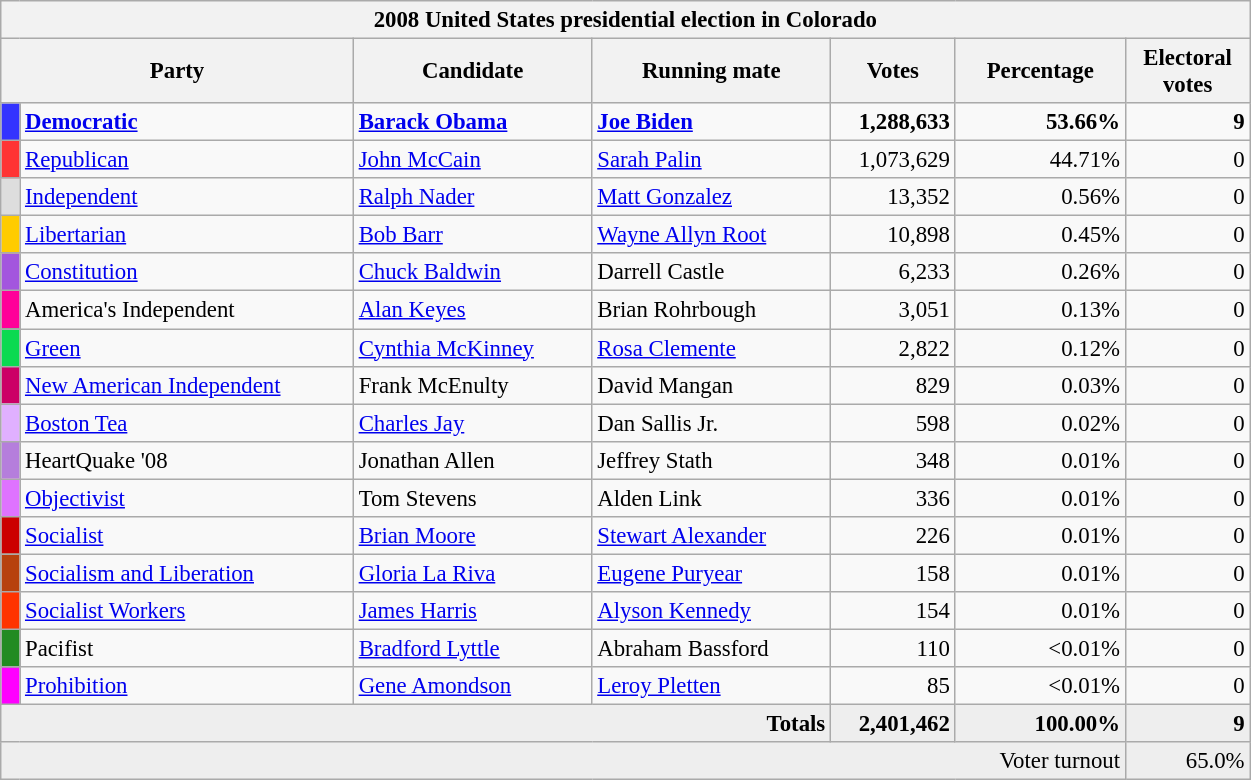<table class="wikitable" style="font-size: 95%;">
<tr>
<th colspan="7">2008 United States presidential election in Colorado</th>
</tr>
<tr>
<th colspan="2" style="width: 15em">Party</th>
<th style="width: 10em">Candidate</th>
<th style="width: 10em">Running mate</th>
<th style="width: 5em">Votes</th>
<th style="width: 7em">Percentage</th>
<th style="width: 5em">Electoral votes</th>
</tr>
<tr>
<th style="background-color:#3333FF; width: 3px"></th>
<td style="width: 130px"><strong><a href='#'>Democratic</a></strong></td>
<td><strong><a href='#'>Barack Obama</a></strong></td>
<td><strong><a href='#'>Joe Biden</a></strong></td>
<td align="right"><strong>1,288,633</strong></td>
<td align="right"><strong>53.66%</strong></td>
<td align="right"><strong>9</strong></td>
</tr>
<tr>
<th style="background-color:#FF3333; width: 3px"></th>
<td style="width: 130px"><a href='#'>Republican</a></td>
<td><a href='#'>John McCain</a></td>
<td><a href='#'>Sarah Palin</a></td>
<td align="right">1,073,629</td>
<td align="right">44.71%</td>
<td align="right">0</td>
</tr>
<tr>
<th style="background-color:#DDDDDD; width: 3px"></th>
<td style="width: 130px"><a href='#'>Independent</a></td>
<td><a href='#'>Ralph Nader</a></td>
<td><a href='#'>Matt Gonzalez</a></td>
<td align="right">13,352</td>
<td align="right">0.56%</td>
<td align="right">0</td>
</tr>
<tr>
<th style="background-color:#FFCC00; width: 3px"></th>
<td style="width: 130px"><a href='#'>Libertarian</a></td>
<td><a href='#'>Bob Barr</a></td>
<td><a href='#'>Wayne Allyn Root</a></td>
<td align="right">10,898</td>
<td align="right">0.45%</td>
<td align="right">0</td>
</tr>
<tr>
<th style="background-color:#A356DE; width: 3px"></th>
<td style="width: 130px"><a href='#'>Constitution</a></td>
<td><a href='#'>Chuck Baldwin</a></td>
<td>Darrell Castle</td>
<td align="right">6,233</td>
<td align="right">0.26%</td>
<td align="right">0</td>
</tr>
<tr>
<th style="background-color:#FF0099; width: 3px"></th>
<td style="width: 130px">America's Independent</td>
<td><a href='#'>Alan Keyes</a></td>
<td>Brian Rohrbough</td>
<td align="right">3,051</td>
<td align="right">0.13%</td>
<td align="right">0</td>
</tr>
<tr>
<th style="background-color:#0BDA51; width: 3px"></th>
<td style="width: 130px"><a href='#'>Green</a></td>
<td><a href='#'>Cynthia McKinney</a></td>
<td><a href='#'>Rosa Clemente</a></td>
<td align="right">2,822</td>
<td align="right">0.12%</td>
<td align="right">0</td>
</tr>
<tr>
<th style="background-color:#CC0066; width: 3px"></th>
<td style="width: 130px"><a href='#'>New American Independent</a></td>
<td>Frank McEnulty</td>
<td>David Mangan</td>
<td align="right">829</td>
<td align="right">0.03%</td>
<td align="right">0</td>
</tr>
<tr>
<th style="background-color:#E0B0FF; width: 3px"></th>
<td style="width: 130px"><a href='#'>Boston Tea</a></td>
<td><a href='#'>Charles Jay</a></td>
<td>Dan Sallis Jr.</td>
<td align="right">598</td>
<td align="right">0.02%</td>
<td align="right">0</td>
</tr>
<tr>
<th style="background-color:#B57EDC; width: 3px"></th>
<td style="width: 130px">HeartQuake '08</td>
<td>Jonathan Allen</td>
<td>Jeffrey Stath</td>
<td align="right">348</td>
<td align="right">0.01%</td>
<td align="right">0</td>
</tr>
<tr>
<th style="background-color:#DF73FF; width: 3px"></th>
<td style="width: 130px"><a href='#'>Objectivist</a></td>
<td>Tom Stevens</td>
<td>Alden Link</td>
<td align="right">336</td>
<td align="right">0.01%</td>
<td align="right">0</td>
</tr>
<tr>
<th style="background-color:#CC0000; width: 3px"></th>
<td style="width: 130px"><a href='#'>Socialist</a></td>
<td><a href='#'>Brian Moore</a></td>
<td><a href='#'>Stewart Alexander</a></td>
<td align="right">226</td>
<td align="right">0.01%</td>
<td align="right">0</td>
</tr>
<tr>
<th style="background-color:#B7410E; width: 3px"></th>
<td style="width: 130px"><a href='#'>Socialism and Liberation</a></td>
<td><a href='#'>Gloria La Riva</a></td>
<td><a href='#'>Eugene Puryear</a></td>
<td align="right">158</td>
<td align="right">0.01%</td>
<td align="right">0</td>
</tr>
<tr>
<th style="background-color:#FF3300; width: 3px"></th>
<td style="width: 130px"><a href='#'>Socialist Workers</a></td>
<td><a href='#'>James Harris</a></td>
<td><a href='#'>Alyson Kennedy</a></td>
<td align="right">154</td>
<td align="right">0.01%</td>
<td align="right">0</td>
</tr>
<tr>
<th style="background-color:#228B22; width: 3px"></th>
<td style="width: 130px">Pacifist</td>
<td><a href='#'>Bradford Lyttle</a></td>
<td>Abraham Bassford</td>
<td align="right">110</td>
<td align="right"><0.01%</td>
<td align="right">0</td>
</tr>
<tr>
<th style="background-color:#FF00FF; width: 3px"></th>
<td style="width: 130px"><a href='#'>Prohibition</a></td>
<td><a href='#'>Gene Amondson</a></td>
<td><a href='#'>Leroy Pletten</a></td>
<td align="right">85</td>
<td align="right"><0.01%</td>
<td align="right">0</td>
</tr>
<tr bgcolor="#EEEEEE">
<td colspan="4" align="right"><strong>Totals</strong></td>
<td align="right"><strong>2,401,462</strong></td>
<td align="right"><strong>100.00%</strong></td>
<td align="right"><strong>9</strong></td>
</tr>
<tr bgcolor="#EEEEEE">
<td colspan="6" align="right">Voter turnout</td>
<td colspan="1" align="right">65.0%</td>
</tr>
</table>
